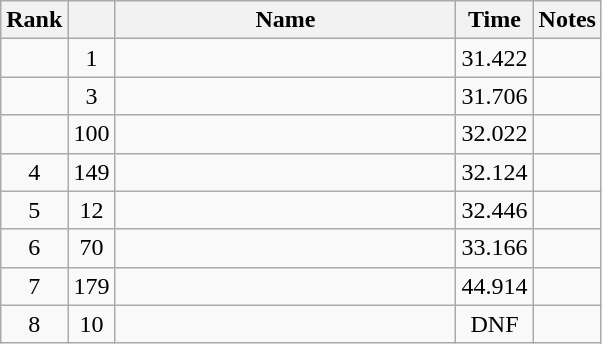<table class="sortable wikitable" style="text-align:center;">
<tr>
<th width="30">Rank</th>
<th width="20"></th>
<th width="220">Name</th>
<th width="30">Time</th>
<th width="30">Notes</th>
</tr>
<tr>
<td></td>
<td>1</td>
<td align="left"></td>
<td>31.422</td>
<td></td>
</tr>
<tr>
<td></td>
<td>3</td>
<td align="left"></td>
<td>31.706</td>
<td></td>
</tr>
<tr>
<td></td>
<td>100</td>
<td align="left"></td>
<td>32.022</td>
<td></td>
</tr>
<tr>
<td>4</td>
<td>149</td>
<td align="left"></td>
<td>32.124</td>
<td></td>
</tr>
<tr>
<td>5</td>
<td>12</td>
<td align="left"></td>
<td>32.446</td>
<td></td>
</tr>
<tr>
<td>6</td>
<td>70</td>
<td align="left"></td>
<td>33.166</td>
<td></td>
</tr>
<tr>
<td>7</td>
<td>179</td>
<td align="left"></td>
<td>44.914</td>
<td></td>
</tr>
<tr>
<td>8</td>
<td>10</td>
<td align="left"></td>
<td>DNF</td>
<td></td>
</tr>
</table>
